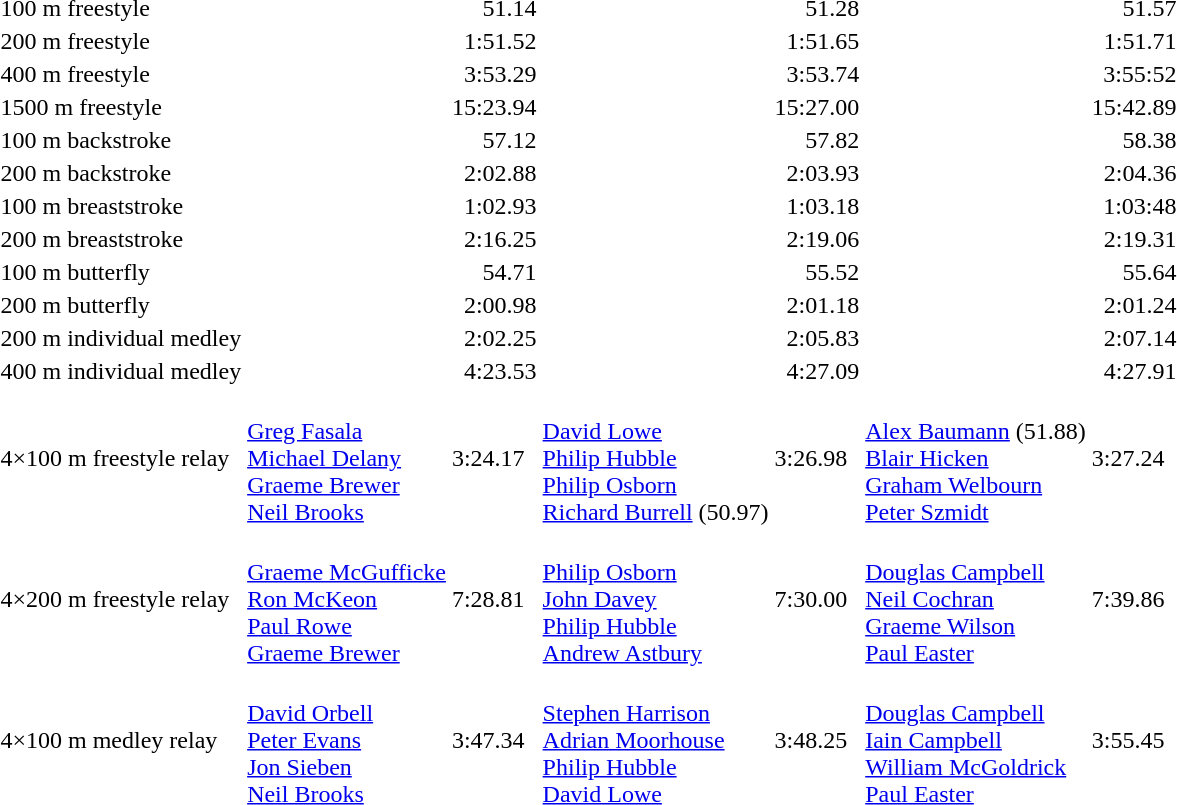<table>
<tr>
<td>100 m freestyle</td>
<td></td>
<td align=right>51.14</td>
<td></td>
<td align=right>51.28</td>
<td></td>
<td align=right>51.57</td>
</tr>
<tr>
<td>200 m freestyle</td>
<td></td>
<td align=right>1:51.52</td>
<td></td>
<td align=right>1:51.65</td>
<td></td>
<td align=right>1:51.71</td>
</tr>
<tr>
<td>400 m freestyle</td>
<td></td>
<td align=right>3:53.29</td>
<td></td>
<td align=right>3:53.74</td>
<td></td>
<td align=right>3:55:52</td>
</tr>
<tr>
<td>1500 m freestyle</td>
<td></td>
<td align=right>15:23.94</td>
<td></td>
<td align=right>15:27.00</td>
<td></td>
<td align=right>15:42.89</td>
</tr>
<tr>
<td>100 m backstroke</td>
<td></td>
<td align=right>57.12</td>
<td></td>
<td align=right>57.82</td>
<td></td>
<td align=right>58.38</td>
</tr>
<tr>
<td>200 m backstroke</td>
<td></td>
<td align=right>2:02.88</td>
<td></td>
<td align=right>2:03.93</td>
<td></td>
<td align=right>2:04.36</td>
</tr>
<tr>
<td>100 m breaststroke</td>
<td></td>
<td align=right>1:02.93</td>
<td></td>
<td align=right>1:03.18</td>
<td></td>
<td align=right>1:03:48</td>
</tr>
<tr>
<td>200 m breaststroke</td>
<td></td>
<td align=right>2:16.25</td>
<td></td>
<td align=right>2:19.06</td>
<td></td>
<td align=right>2:19.31</td>
</tr>
<tr>
<td>100 m butterfly</td>
<td></td>
<td align=right>54.71</td>
<td></td>
<td align=right>55.52</td>
<td></td>
<td align=right>55.64</td>
</tr>
<tr>
<td>200 m butterfly</td>
<td></td>
<td align=right>2:00.98</td>
<td></td>
<td align=right>2:01.18</td>
<td></td>
<td align=right>2:01.24</td>
</tr>
<tr>
<td>200 m individual medley</td>
<td></td>
<td align=right>2:02.25</td>
<td></td>
<td align=right>2:05.83</td>
<td></td>
<td align=right>2:07.14</td>
</tr>
<tr>
<td>400 m individual medley</td>
<td></td>
<td align=right>4:23.53</td>
<td></td>
<td align=right>4:27.09</td>
<td></td>
<td align=right>4:27.91</td>
</tr>
<tr>
<td>4×100 m freestyle relay</td>
<td><br><a href='#'>Greg Fasala</a><br><a href='#'>Michael Delany</a><br><a href='#'>Graeme Brewer</a><br><a href='#'>Neil Brooks</a></td>
<td>3:24.17</td>
<td><br><a href='#'>David Lowe</a><br><a href='#'>Philip Hubble</a><br><a href='#'>Philip Osborn</a><br><a href='#'>Richard Burrell</a> (50.97)</td>
<td>3:26.98</td>
<td><br><a href='#'>Alex Baumann</a> (51.88)<br><a href='#'>Blair Hicken</a><br><a href='#'>Graham Welbourn</a><br><a href='#'>Peter Szmidt</a></td>
<td>3:27.24</td>
</tr>
<tr>
<td>4×200 m freestyle relay</td>
<td><br><a href='#'>Graeme McGufficke</a><br><a href='#'>Ron McKeon</a><br><a href='#'>Paul Rowe</a><br><a href='#'>Graeme Brewer</a></td>
<td>7:28.81</td>
<td><br><a href='#'>Philip Osborn</a><br><a href='#'>John Davey</a><br><a href='#'>Philip Hubble</a><br><a href='#'>Andrew Astbury</a></td>
<td>7:30.00</td>
<td><br><a href='#'>Douglas Campbell</a><br><a href='#'>Neil Cochran</a><br><a href='#'>Graeme Wilson</a><br><a href='#'>Paul Easter</a></td>
<td>7:39.86</td>
</tr>
<tr>
<td>4×100 m medley relay</td>
<td><br><a href='#'>David Orbell</a><br><a href='#'>Peter Evans</a><br><a href='#'>Jon Sieben</a><br><a href='#'>Neil Brooks</a></td>
<td>3:47.34</td>
<td><br><a href='#'>Stephen Harrison</a><br><a href='#'>Adrian Moorhouse</a><br><a href='#'>Philip Hubble</a><br><a href='#'>David Lowe</a></td>
<td>3:48.25</td>
<td><br><a href='#'>Douglas Campbell</a><br><a href='#'>Iain Campbell</a><br><a href='#'>William McGoldrick</a><br><a href='#'>Paul Easter</a></td>
<td>3:55.45</td>
</tr>
</table>
